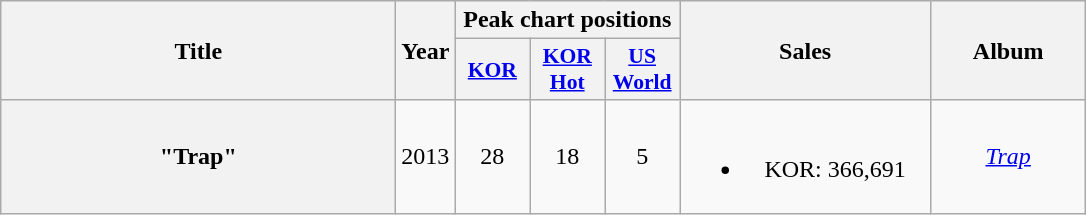<table class="wikitable plainrowheaders" style="text-align:center;">
<tr>
<th scope="col" rowspan="2" style="width:16em;">Title</th>
<th scope="col" rowspan="2">Year</th>
<th scope="col" colspan="3">Peak chart positions</th>
<th scope="col" rowspan="2" style="width:10em;">Sales</th>
<th scope="col" rowspan="2" style="width:6em;">Album</th>
</tr>
<tr>
<th scope="col" style="width:3em;font-size:90%;"><a href='#'>KOR</a><br></th>
<th scope="col" style="width:3em;font-size:90%;"><a href='#'>KOR<br>Hot</a><br></th>
<th scope="col" style="width:3em;font-size:90%;"><a href='#'>US<br>World</a><br></th>
</tr>
<tr>
<th scope="row">"Trap"<br></th>
<td>2013</td>
<td>28</td>
<td>18</td>
<td>5</td>
<td><br><ul><li>KOR: 366,691</li></ul></td>
<td><em><a href='#'>Trap</a></em></td>
</tr>
</table>
